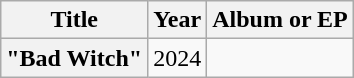<table class="wikitable plainrowheaders" style="text-align:center;">
<tr>
<th scope="col">Title</th>
<th scope="col">Year</th>
<th scope="col">Album or EP</th>
</tr>
<tr>
<th scope="row">"Bad Witch"<br></th>
<td>2024</td>
<td></td>
</tr>
</table>
